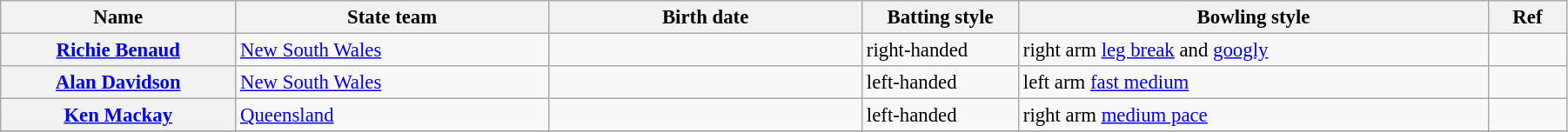<table class="wikitable plainrowheaders" style="font-size:95%; width:95%;">
<tr>
<th scope="col" width="15%">Name</th>
<th scope="col" width="20%">State team</th>
<th scope="col" width="20%">Birth date</th>
<th scope="col" width="10%">Batting style</th>
<th scope="col" width="30%">Bowling style</th>
<th scope="col" width="5%">Ref</th>
</tr>
<tr>
<th scope="row"><a href='#'>Richie Benaud</a></th>
<td><a href='#'>New South Wales</a></td>
<td></td>
<td>right-handed</td>
<td>right arm <a href='#'>leg break</a> and <a href='#'>googly</a></td>
<td></td>
</tr>
<tr>
<th scope="row"><a href='#'>Alan Davidson</a></th>
<td><a href='#'>New South Wales</a></td>
<td></td>
<td>left-handed</td>
<td>left arm <a href='#'>fast medium</a></td>
<td></td>
</tr>
<tr>
<th scope="row"><a href='#'>Ken Mackay</a></th>
<td><a href='#'>Queensland</a></td>
<td></td>
<td>left-handed</td>
<td>right arm <a href='#'>medium pace</a></td>
<td></td>
</tr>
<tr>
</tr>
</table>
